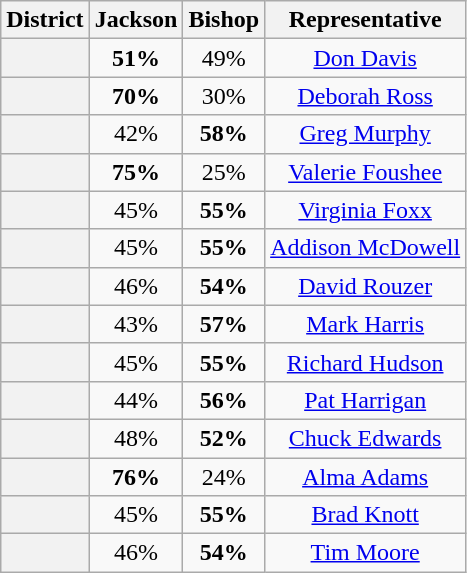<table class=wikitable>
<tr>
<th>District</th>
<th>Jackson</th>
<th>Bishop</th>
<th>Representative</th>
</tr>
<tr align=center>
<th></th>
<td><strong>51%</strong></td>
<td>49%</td>
<td><a href='#'>Don Davis</a></td>
</tr>
<tr align=center>
<th></th>
<td><strong>70%</strong></td>
<td>30%</td>
<td><a href='#'>Deborah Ross</a></td>
</tr>
<tr align=center>
<th></th>
<td>42%</td>
<td><strong>58%</strong></td>
<td><a href='#'>Greg Murphy</a></td>
</tr>
<tr align=center>
<th></th>
<td><strong>75%</strong></td>
<td>25%</td>
<td><a href='#'>Valerie Foushee</a></td>
</tr>
<tr align=center>
<th></th>
<td>45%</td>
<td><strong>55%</strong></td>
<td><a href='#'>Virginia Foxx</a></td>
</tr>
<tr align=center>
<th></th>
<td>45%</td>
<td><strong>55%</strong></td>
<td><a href='#'>Addison McDowell</a></td>
</tr>
<tr align=center>
<th></th>
<td>46%</td>
<td><strong>54%</strong></td>
<td><a href='#'>David Rouzer</a></td>
</tr>
<tr align=center>
<th></th>
<td>43%</td>
<td><strong>57%</strong></td>
<td><a href='#'>Mark Harris</a></td>
</tr>
<tr align=center>
<th></th>
<td>45%</td>
<td><strong>55%</strong></td>
<td><a href='#'>Richard Hudson</a></td>
</tr>
<tr align=center>
<th></th>
<td>44%</td>
<td><strong>56%</strong></td>
<td><a href='#'>Pat Harrigan</a></td>
</tr>
<tr align=center>
<th></th>
<td>48%</td>
<td><strong>52%</strong></td>
<td><a href='#'>Chuck Edwards</a></td>
</tr>
<tr align=center>
<th></th>
<td><strong>76%</strong></td>
<td>24%</td>
<td><a href='#'>Alma Adams</a></td>
</tr>
<tr align=center>
<th></th>
<td>45%</td>
<td><strong>55%</strong></td>
<td><a href='#'>Brad Knott</a></td>
</tr>
<tr align=center>
<th></th>
<td>46%</td>
<td><strong>54%</strong></td>
<td><a href='#'>Tim Moore</a></td>
</tr>
</table>
